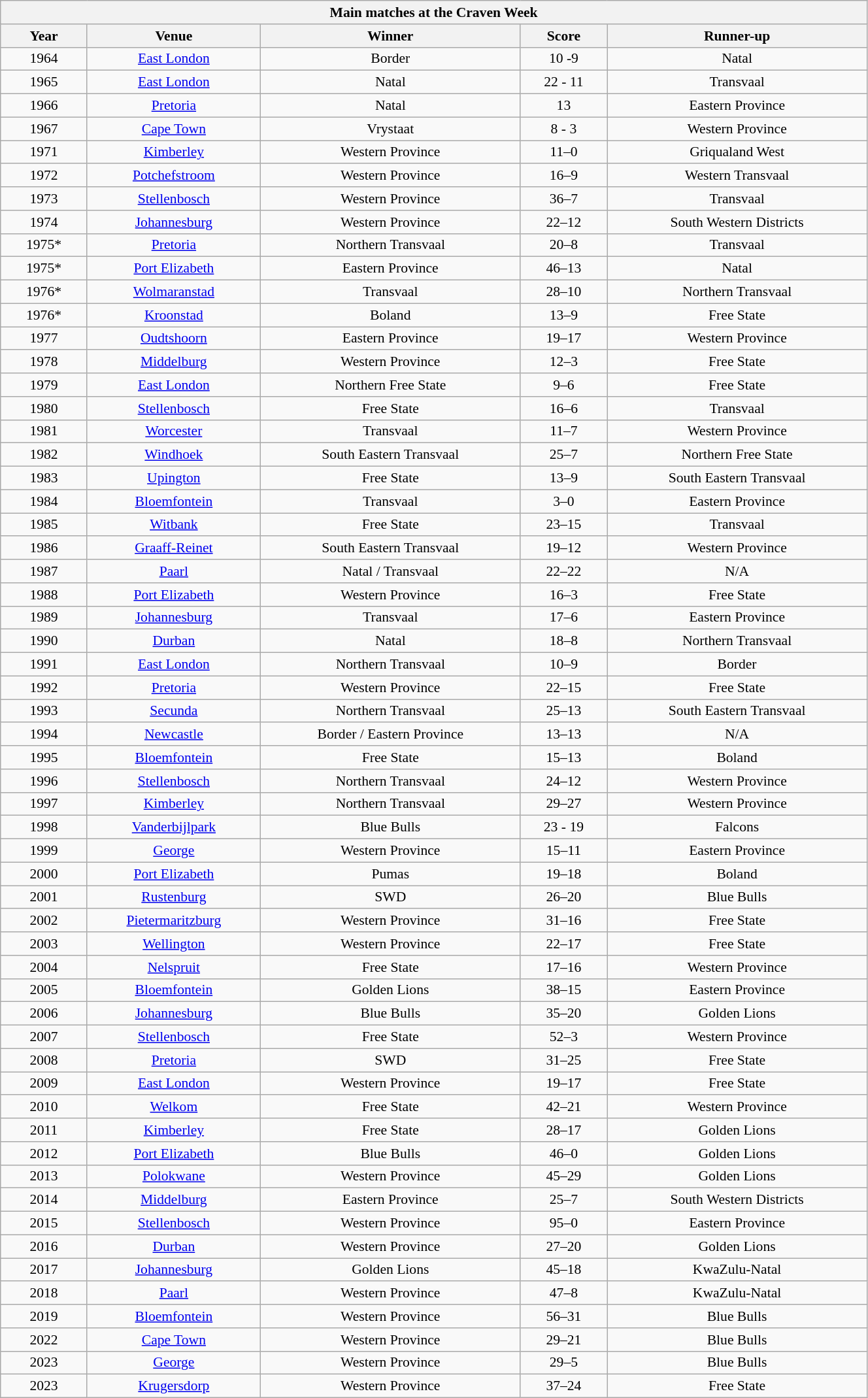<table class="wikitable sortable" style="text-align:center; font-size:90%; width:70%">
<tr>
<th colspan=9>Main matches at the Craven Week</th>
</tr>
<tr>
<th style="width:10%;">Year</th>
<th style="width:20%;">Venue</th>
<th style="width:30%;">Winner</th>
<th style="width:10%;">Score</th>
<th style="width:30%;">Runner-up<br></th>
</tr>
<tr>
<td>1964</td>
<td><a href='#'>East London</a></td>
<td>Border</td>
<td>10 -9</td>
<td>Natal</td>
</tr>
<tr>
<td>1965</td>
<td><a href='#'>East London</a></td>
<td>Natal</td>
<td>22 - 11</td>
<td>Transvaal</td>
</tr>
<tr>
<td>1966</td>
<td><a href='#'>Pretoria</a></td>
<td>Natal</td>
<td>13</td>
<td>Eastern Province</td>
</tr>
<tr>
<td>1967</td>
<td><a href='#'>Cape Town</a></td>
<td>Vrystaat</td>
<td>8 - 3</td>
<td>Western Province</td>
</tr>
<tr>
<td>1971</td>
<td><a href='#'>Kimberley</a></td>
<td>Western Province</td>
<td>11–0</td>
<td>Griqualand West</td>
</tr>
<tr>
<td>1972</td>
<td><a href='#'>Potchefstroom</a></td>
<td>Western Province</td>
<td>16–9</td>
<td>Western Transvaal</td>
</tr>
<tr>
<td>1973</td>
<td><a href='#'>Stellenbosch</a></td>
<td>Western Province</td>
<td>36–7</td>
<td>Transvaal</td>
</tr>
<tr>
<td>1974</td>
<td><a href='#'>Johannesburg</a></td>
<td>Western Province</td>
<td>22–12</td>
<td>South Western Districts</td>
</tr>
<tr>
<td>1975*</td>
<td><a href='#'>Pretoria</a></td>
<td>Northern Transvaal</td>
<td>20–8</td>
<td>Transvaal</td>
</tr>
<tr>
<td>1975*</td>
<td><a href='#'>Port Elizabeth</a></td>
<td>Eastern Province</td>
<td>46–13</td>
<td>Natal</td>
</tr>
<tr>
<td>1976*</td>
<td><a href='#'>Wolmaranstad</a></td>
<td>Transvaal</td>
<td>28–10</td>
<td>Northern Transvaal</td>
</tr>
<tr>
<td>1976*</td>
<td><a href='#'>Kroonstad</a></td>
<td>Boland</td>
<td>13–9</td>
<td>Free State</td>
</tr>
<tr>
<td>1977</td>
<td><a href='#'>Oudtshoorn</a></td>
<td>Eastern Province</td>
<td>19–17</td>
<td>Western Province</td>
</tr>
<tr>
<td>1978</td>
<td><a href='#'>Middelburg</a></td>
<td>Western Province</td>
<td>12–3</td>
<td>Free State</td>
</tr>
<tr>
<td>1979</td>
<td><a href='#'>East London</a></td>
<td>Northern Free State</td>
<td>9–6</td>
<td>Free State</td>
</tr>
<tr>
<td>1980</td>
<td><a href='#'>Stellenbosch</a></td>
<td>Free State</td>
<td>16–6</td>
<td>Transvaal</td>
</tr>
<tr>
<td>1981</td>
<td><a href='#'>Worcester</a></td>
<td>Transvaal</td>
<td>11–7</td>
<td>Western Province</td>
</tr>
<tr>
<td>1982</td>
<td><a href='#'>Windhoek</a></td>
<td>South Eastern Transvaal</td>
<td>25–7</td>
<td>Northern Free State</td>
</tr>
<tr>
<td>1983</td>
<td><a href='#'>Upington</a></td>
<td>Free State</td>
<td>13–9</td>
<td>South Eastern Transvaal</td>
</tr>
<tr>
<td>1984</td>
<td><a href='#'>Bloemfontein</a></td>
<td>Transvaal</td>
<td>3–0</td>
<td>Eastern Province</td>
</tr>
<tr>
<td>1985</td>
<td><a href='#'>Witbank</a></td>
<td>Free State</td>
<td>23–15</td>
<td>Transvaal</td>
</tr>
<tr>
<td>1986</td>
<td><a href='#'>Graaff-Reinet</a></td>
<td>South Eastern Transvaal</td>
<td>19–12</td>
<td>Western Province</td>
</tr>
<tr>
<td>1987</td>
<td><a href='#'>Paarl</a></td>
<td>Natal / Transvaal</td>
<td>22–22</td>
<td>N/A</td>
</tr>
<tr>
<td>1988</td>
<td><a href='#'>Port Elizabeth</a></td>
<td>Western Province</td>
<td>16–3</td>
<td>Free State</td>
</tr>
<tr>
<td>1989</td>
<td><a href='#'>Johannesburg</a></td>
<td>Transvaal</td>
<td>17–6</td>
<td>Eastern Province</td>
</tr>
<tr>
<td>1990</td>
<td><a href='#'>Durban</a></td>
<td>Natal</td>
<td>18–8</td>
<td>Northern Transvaal</td>
</tr>
<tr>
<td>1991</td>
<td><a href='#'>East London</a></td>
<td>Northern Transvaal</td>
<td>10–9</td>
<td>Border</td>
</tr>
<tr>
<td>1992</td>
<td><a href='#'>Pretoria</a></td>
<td>Western Province</td>
<td>22–15</td>
<td>Free State</td>
</tr>
<tr>
<td>1993</td>
<td><a href='#'>Secunda</a></td>
<td>Northern Transvaal</td>
<td>25–13</td>
<td>South Eastern Transvaal</td>
</tr>
<tr>
<td>1994</td>
<td><a href='#'>Newcastle</a></td>
<td>Border / Eastern Province</td>
<td>13–13</td>
<td>N/A</td>
</tr>
<tr>
<td>1995</td>
<td><a href='#'>Bloemfontein</a></td>
<td>Free State</td>
<td>15–13</td>
<td>Boland</td>
</tr>
<tr>
<td>1996</td>
<td><a href='#'>Stellenbosch</a></td>
<td>Northern Transvaal</td>
<td>24–12</td>
<td>Western Province</td>
</tr>
<tr>
<td>1997</td>
<td><a href='#'>Kimberley</a></td>
<td>Northern Transvaal</td>
<td>29–27</td>
<td>Western Province</td>
</tr>
<tr>
<td>1998</td>
<td><a href='#'>Vanderbijlpark</a></td>
<td>Blue Bulls</td>
<td>23 - 19</td>
<td>Falcons</td>
</tr>
<tr>
<td>1999</td>
<td><a href='#'>George</a></td>
<td>Western Province</td>
<td>15–11</td>
<td>Eastern Province</td>
</tr>
<tr>
<td>2000</td>
<td><a href='#'>Port Elizabeth</a></td>
<td>Pumas</td>
<td>19–18</td>
<td>Boland</td>
</tr>
<tr>
<td>2001</td>
<td><a href='#'>Rustenburg</a></td>
<td>SWD</td>
<td>26–20</td>
<td>Blue Bulls</td>
</tr>
<tr>
<td>2002</td>
<td><a href='#'>Pietermaritzburg</a></td>
<td>Western Province</td>
<td>31–16</td>
<td>Free State</td>
</tr>
<tr>
<td>2003</td>
<td><a href='#'>Wellington</a></td>
<td>Western Province</td>
<td>22–17</td>
<td>Free State</td>
</tr>
<tr>
<td>2004</td>
<td><a href='#'>Nelspruit</a></td>
<td>Free State</td>
<td>17–16</td>
<td>Western Province</td>
</tr>
<tr>
<td>2005</td>
<td><a href='#'>Bloemfontein</a></td>
<td>Golden Lions</td>
<td>38–15</td>
<td>Eastern Province</td>
</tr>
<tr>
<td>2006</td>
<td><a href='#'>Johannesburg</a></td>
<td>Blue Bulls</td>
<td>35–20</td>
<td>Golden Lions</td>
</tr>
<tr>
<td>2007</td>
<td><a href='#'>Stellenbosch</a></td>
<td>Free State</td>
<td>52–3</td>
<td>Western Province</td>
</tr>
<tr>
<td>2008</td>
<td><a href='#'>Pretoria</a></td>
<td>SWD</td>
<td>31–25</td>
<td>Free State</td>
</tr>
<tr>
<td>2009</td>
<td><a href='#'>East London</a></td>
<td>Western Province</td>
<td>19–17</td>
<td>Free State</td>
</tr>
<tr>
<td>2010</td>
<td><a href='#'>Welkom</a></td>
<td>Free State</td>
<td>42–21</td>
<td>Western Province</td>
</tr>
<tr>
<td>2011</td>
<td><a href='#'>Kimberley</a></td>
<td>Free State</td>
<td>28–17</td>
<td>Golden Lions</td>
</tr>
<tr>
<td>2012</td>
<td><a href='#'>Port Elizabeth</a></td>
<td>Blue Bulls</td>
<td>46–0</td>
<td>Golden Lions</td>
</tr>
<tr>
<td>2013</td>
<td><a href='#'>Polokwane</a></td>
<td>Western Province</td>
<td>45–29</td>
<td>Golden Lions</td>
</tr>
<tr>
<td>2014</td>
<td><a href='#'>Middelburg</a></td>
<td>Eastern Province</td>
<td>25–7</td>
<td>South Western Districts</td>
</tr>
<tr>
<td>2015</td>
<td><a href='#'>Stellenbosch</a></td>
<td>Western Province</td>
<td>95–0</td>
<td>Eastern Province</td>
</tr>
<tr>
<td>2016</td>
<td><a href='#'>Durban</a></td>
<td>Western Province</td>
<td>27–20</td>
<td>Golden Lions</td>
</tr>
<tr>
<td>2017</td>
<td><a href='#'>Johannesburg</a></td>
<td>Golden Lions</td>
<td>45–18</td>
<td>KwaZulu-Natal</td>
</tr>
<tr>
<td>2018</td>
<td><a href='#'>Paarl</a></td>
<td>Western Province</td>
<td>47–8</td>
<td>KwaZulu-Natal</td>
</tr>
<tr>
<td>2019</td>
<td><a href='#'>Bloemfontein</a></td>
<td>Western Province</td>
<td>56–31</td>
<td>Blue Bulls</td>
</tr>
<tr>
<td>2022</td>
<td><a href='#'>Cape Town</a></td>
<td>Western Province</td>
<td>29–21</td>
<td>Blue Bulls</td>
</tr>
<tr>
<td>2023</td>
<td><a href='#'>George</a></td>
<td>Western Province</td>
<td>29–5</td>
<td>Blue Bulls</td>
</tr>
<tr>
<td>2023</td>
<td><a href='#'>Krugersdorp</a></td>
<td>Western Province</td>
<td>37–24</td>
<td>Free State</td>
</tr>
</table>
